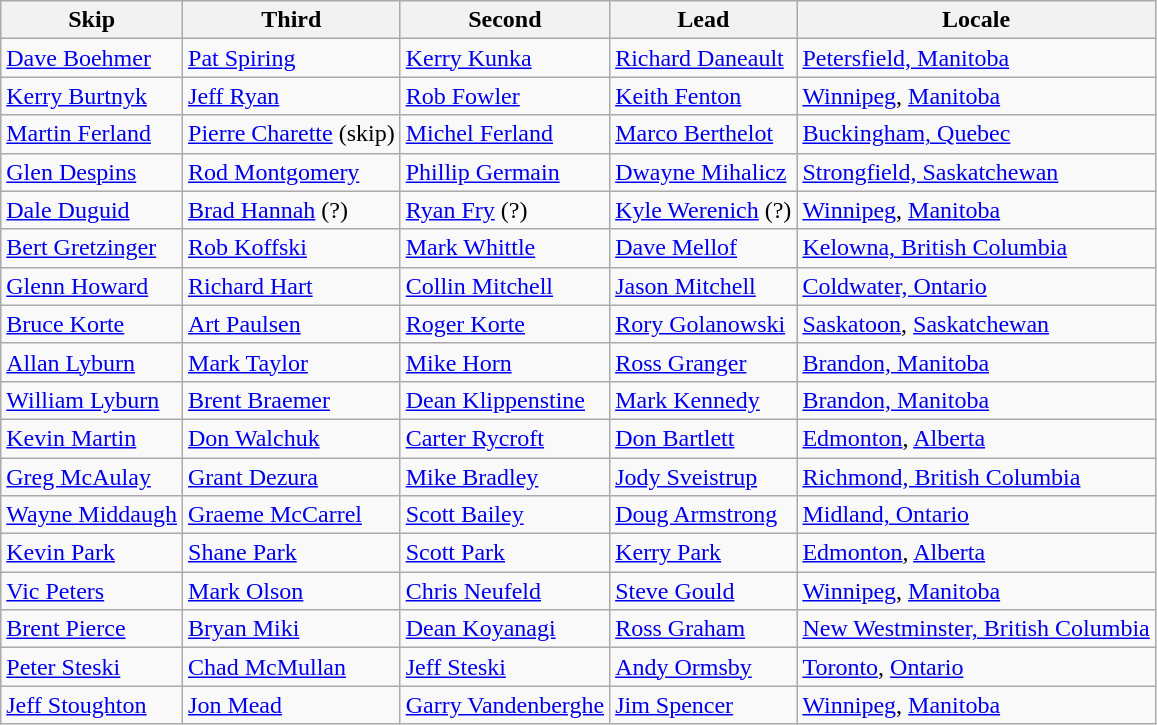<table class="wikitable">
<tr>
<th>Skip</th>
<th>Third</th>
<th>Second</th>
<th>Lead</th>
<th>Locale</th>
</tr>
<tr>
<td><a href='#'>Dave Boehmer</a></td>
<td><a href='#'>Pat Spiring</a></td>
<td><a href='#'>Kerry Kunka</a></td>
<td><a href='#'>Richard Daneault</a></td>
<td> <a href='#'>Petersfield, Manitoba</a></td>
</tr>
<tr>
<td><a href='#'>Kerry Burtnyk</a></td>
<td><a href='#'>Jeff Ryan</a></td>
<td><a href='#'>Rob Fowler</a></td>
<td><a href='#'>Keith Fenton</a></td>
<td> <a href='#'>Winnipeg</a>, <a href='#'>Manitoba</a></td>
</tr>
<tr>
<td><a href='#'>Martin Ferland</a></td>
<td><a href='#'>Pierre Charette</a> (skip)</td>
<td><a href='#'>Michel Ferland</a></td>
<td><a href='#'>Marco Berthelot</a></td>
<td> <a href='#'>Buckingham, Quebec</a></td>
</tr>
<tr>
<td><a href='#'>Glen Despins</a></td>
<td><a href='#'>Rod Montgomery</a></td>
<td><a href='#'>Phillip Germain</a></td>
<td><a href='#'>Dwayne Mihalicz</a></td>
<td> <a href='#'>Strongfield, Saskatchewan</a></td>
</tr>
<tr>
<td><a href='#'>Dale Duguid</a></td>
<td><a href='#'>Brad Hannah</a> (?)</td>
<td><a href='#'>Ryan Fry</a> (?)</td>
<td><a href='#'>Kyle Werenich</a> (?)</td>
<td> <a href='#'>Winnipeg</a>, <a href='#'>Manitoba</a></td>
</tr>
<tr>
<td><a href='#'>Bert Gretzinger</a></td>
<td><a href='#'>Rob Koffski</a></td>
<td><a href='#'>Mark Whittle</a></td>
<td><a href='#'>Dave Mellof</a></td>
<td> <a href='#'>Kelowna, British Columbia</a></td>
</tr>
<tr>
<td><a href='#'>Glenn Howard</a></td>
<td><a href='#'>Richard Hart</a></td>
<td><a href='#'>Collin Mitchell</a></td>
<td><a href='#'>Jason Mitchell</a></td>
<td> <a href='#'>Coldwater, Ontario</a></td>
</tr>
<tr>
<td><a href='#'>Bruce Korte</a></td>
<td><a href='#'>Art Paulsen</a></td>
<td><a href='#'>Roger Korte</a></td>
<td><a href='#'>Rory Golanowski</a></td>
<td> <a href='#'>Saskatoon</a>, <a href='#'>Saskatchewan</a></td>
</tr>
<tr>
<td><a href='#'>Allan Lyburn</a></td>
<td><a href='#'>Mark Taylor</a></td>
<td><a href='#'>Mike Horn</a></td>
<td><a href='#'>Ross Granger</a></td>
<td> <a href='#'>Brandon, Manitoba</a></td>
</tr>
<tr>
<td><a href='#'>William Lyburn</a></td>
<td><a href='#'>Brent Braemer</a></td>
<td><a href='#'>Dean Klippenstine</a></td>
<td><a href='#'>Mark Kennedy</a></td>
<td> <a href='#'>Brandon, Manitoba</a></td>
</tr>
<tr>
<td><a href='#'>Kevin Martin</a></td>
<td><a href='#'>Don Walchuk</a></td>
<td><a href='#'>Carter Rycroft</a></td>
<td><a href='#'>Don Bartlett</a></td>
<td> <a href='#'>Edmonton</a>, <a href='#'>Alberta</a></td>
</tr>
<tr>
<td><a href='#'>Greg McAulay</a></td>
<td><a href='#'>Grant Dezura</a></td>
<td><a href='#'>Mike Bradley</a></td>
<td><a href='#'>Jody Sveistrup</a></td>
<td> <a href='#'>Richmond, British Columbia</a></td>
</tr>
<tr>
<td><a href='#'>Wayne Middaugh</a></td>
<td><a href='#'>Graeme McCarrel</a></td>
<td><a href='#'>Scott Bailey</a></td>
<td><a href='#'>Doug Armstrong</a></td>
<td> <a href='#'>Midland, Ontario</a></td>
</tr>
<tr>
<td><a href='#'>Kevin Park</a></td>
<td><a href='#'>Shane Park</a></td>
<td><a href='#'>Scott Park</a></td>
<td><a href='#'>Kerry Park</a></td>
<td> <a href='#'>Edmonton</a>, <a href='#'>Alberta</a></td>
</tr>
<tr>
<td><a href='#'>Vic Peters</a></td>
<td><a href='#'>Mark Olson</a></td>
<td><a href='#'>Chris Neufeld</a></td>
<td><a href='#'>Steve Gould</a></td>
<td> <a href='#'>Winnipeg</a>, <a href='#'>Manitoba</a></td>
</tr>
<tr>
<td><a href='#'>Brent Pierce</a></td>
<td><a href='#'>Bryan Miki</a></td>
<td><a href='#'>Dean Koyanagi</a></td>
<td><a href='#'>Ross Graham</a></td>
<td> <a href='#'>New Westminster, British Columbia</a></td>
</tr>
<tr>
<td><a href='#'>Peter Steski</a></td>
<td><a href='#'>Chad McMullan</a></td>
<td><a href='#'>Jeff Steski</a></td>
<td><a href='#'>Andy Ormsby</a></td>
<td> <a href='#'>Toronto</a>, <a href='#'>Ontario</a></td>
</tr>
<tr>
<td><a href='#'>Jeff Stoughton</a></td>
<td><a href='#'>Jon Mead</a></td>
<td><a href='#'>Garry Vandenberghe</a></td>
<td><a href='#'>Jim Spencer</a></td>
<td> <a href='#'>Winnipeg</a>, <a href='#'>Manitoba</a></td>
</tr>
</table>
